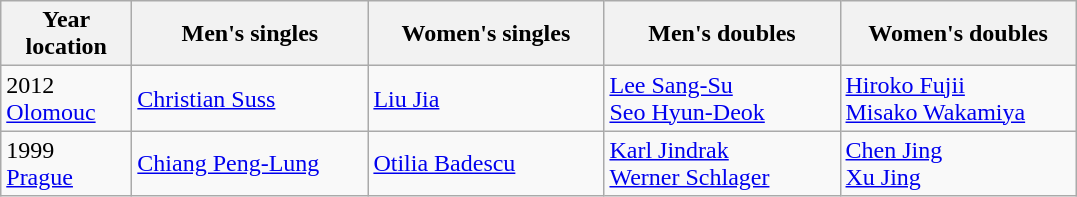<table class="wikitable">
<tr>
<th width="80">Year <br> location</th>
<th style="width:150px;">Men's singles</th>
<th style="width:150px;">Women's singles</th>
<th style="width:150px;">Men's doubles</th>
<th style="width:150px;">Women's doubles</th>
</tr>
<tr>
<td>2012<br> <a href='#'>Olomouc</a></td>
<td> <a href='#'>Christian Suss</a></td>
<td> <a href='#'>Liu Jia</a></td>
<td> <a href='#'>Lee Sang-Su</a> <br>  <a href='#'>Seo Hyun-Deok</a></td>
<td> <a href='#'>Hiroko Fujii</a> <br>  <a href='#'>Misako Wakamiya</a></td>
</tr>
<tr>
<td>1999<br> <a href='#'>Prague</a></td>
<td> <a href='#'>Chiang Peng-Lung</a></td>
<td> <a href='#'>Otilia Badescu</a></td>
<td> <a href='#'>Karl Jindrak</a> <br>  <a href='#'>Werner Schlager</a></td>
<td> <a href='#'>Chen Jing</a> <br>  <a href='#'>Xu Jing</a></td>
</tr>
</table>
